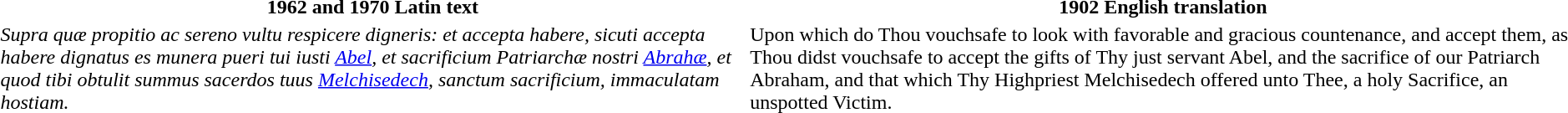<table>
<tr>
<th>1962 and 1970 Latin text</th>
<th>1902 English translation</th>
</tr>
<tr>
<td><em>Supra quæ propitio ac sereno vultu respicere digneris: et accepta habere, sicuti accepta habere dignatus es munera pueri tui iusti <a href='#'>Abel</a>, et sacrificium Patriarchæ nostri <a href='#'>Abrahæ</a>, et quod tibi obtulit summus sacerdos tuus <a href='#'>Melchisedech</a>, sanctum sacrificium, immaculatam hostiam.</em></td>
<td>Upon which do Thou vouchsafe to look with favorable and gracious countenance, and accept them, as Thou didst vouchsafe to accept the gifts of Thy just servant Abel, and the sacrifice of our Patriarch Abraham, and that which Thy Highpriest Melchisedech offered unto Thee, a holy Sacrifice, an unspotted Victim.</td>
</tr>
</table>
